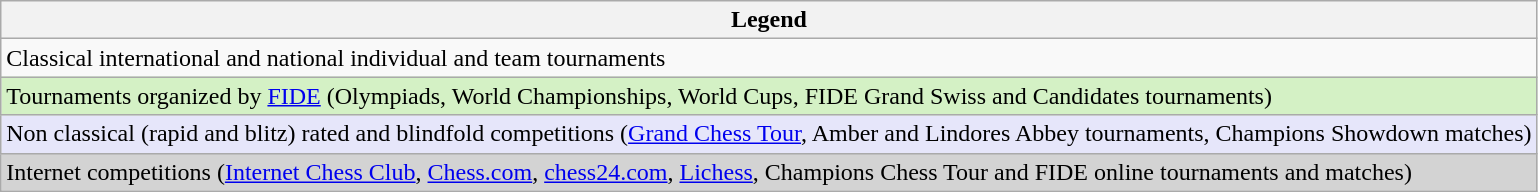<table class=wikitable>
<tr>
<th>Legend</th>
</tr>
<tr>
<td>Classical international and national individual and team tournaments</td>
</tr>
<tr style="background:#D4F1C5;">
<td>Tournaments organized by <a href='#'>FIDE</a> (Olympiads, World Championships, World Cups, FIDE Grand Swiss and Candidates tournaments)</td>
</tr>
<tr style="background:Lavender;">
<td>Non classical (rapid and blitz) rated and blindfold competitions (<a href='#'>Grand Chess Tour</a>, Amber and Lindores Abbey tournaments, Champions Showdown matches)</td>
</tr>
<tr style="background:lightgray;">
<td>Internet competitions (<a href='#'>Internet Chess Club</a>, <a href='#'>Chess.com</a>, <a href='#'>chess24.com</a>, <a href='#'>Lichess</a>, Champions Chess Tour and FIDE online tournaments and matches)</td>
</tr>
</table>
